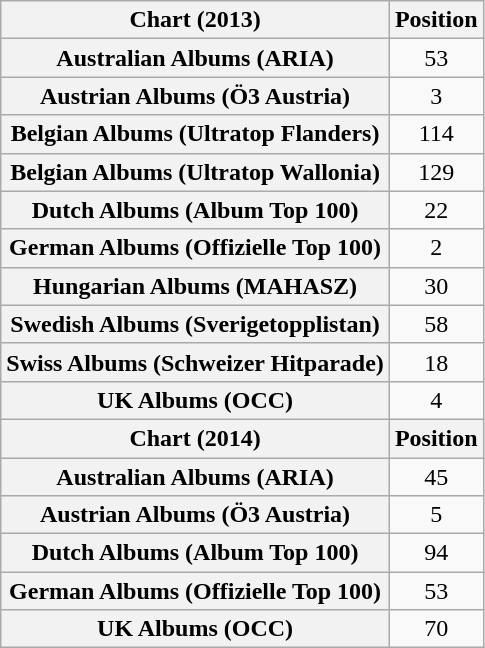<table class="wikitable sortable plainrowheaders" style="text-align:center">
<tr>
<th scope="col">Chart (2013)</th>
<th scope="col">Position</th>
</tr>
<tr>
<th scope="row">Australian Albums (ARIA)</th>
<td>53</td>
</tr>
<tr>
<th scope="row">Austrian Albums (Ö3 Austria)</th>
<td>3</td>
</tr>
<tr>
<th scope="row">Belgian Albums (Ultratop Flanders)</th>
<td>114</td>
</tr>
<tr>
<th scope="row">Belgian Albums (Ultratop Wallonia)</th>
<td>129</td>
</tr>
<tr>
<th scope="row">Dutch Albums (Album Top 100)</th>
<td>22</td>
</tr>
<tr>
<th scope="row">German Albums (Offizielle Top 100)</th>
<td>2</td>
</tr>
<tr>
<th scope="row">Hungarian Albums (MAHASZ)</th>
<td>30</td>
</tr>
<tr>
<th scope="row">Swedish Albums (Sverigetopplistan)</th>
<td>58</td>
</tr>
<tr>
<th scope="row">Swiss Albums (Schweizer Hitparade)</th>
<td>18</td>
</tr>
<tr>
<th scope="row">UK Albums (OCC)</th>
<td>4</td>
</tr>
<tr>
<th scope="col">Chart (2014)</th>
<th scope="col">Position</th>
</tr>
<tr>
<th scope="row">Australian Albums (ARIA)</th>
<td>45</td>
</tr>
<tr>
<th scope="row">Austrian Albums (Ö3 Austria)</th>
<td>5</td>
</tr>
<tr>
<th scope="row">Dutch Albums (Album Top 100)</th>
<td>94</td>
</tr>
<tr>
<th scope="row">German Albums (Offizielle Top 100)</th>
<td>53</td>
</tr>
<tr>
<th scope="row">UK Albums (OCC)</th>
<td>70</td>
</tr>
</table>
